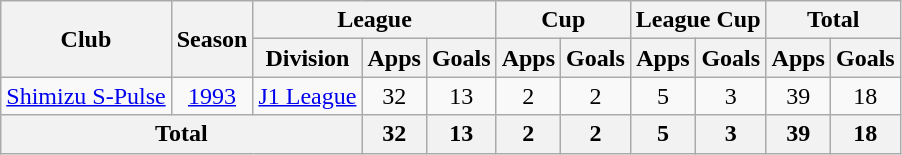<table class="wikitable" style="text-align:center;">
<tr>
<th rowspan="2">Club</th>
<th rowspan="2">Season</th>
<th colspan="3">League</th>
<th colspan="2">Cup</th>
<th colspan="2">League Cup</th>
<th colspan="2">Total</th>
</tr>
<tr>
<th>Division</th>
<th>Apps</th>
<th>Goals</th>
<th>Apps</th>
<th>Goals</th>
<th>Apps</th>
<th>Goals</th>
<th>Apps</th>
<th>Goals</th>
</tr>
<tr>
<td><a href='#'>Shimizu S-Pulse</a></td>
<td><a href='#'>1993</a></td>
<td><a href='#'>J1 League</a></td>
<td>32</td>
<td>13</td>
<td>2</td>
<td>2</td>
<td>5</td>
<td>3</td>
<td>39</td>
<td>18</td>
</tr>
<tr>
<th colspan="3">Total</th>
<th>32</th>
<th>13</th>
<th>2</th>
<th>2</th>
<th>5</th>
<th>3</th>
<th>39</th>
<th>18</th>
</tr>
</table>
